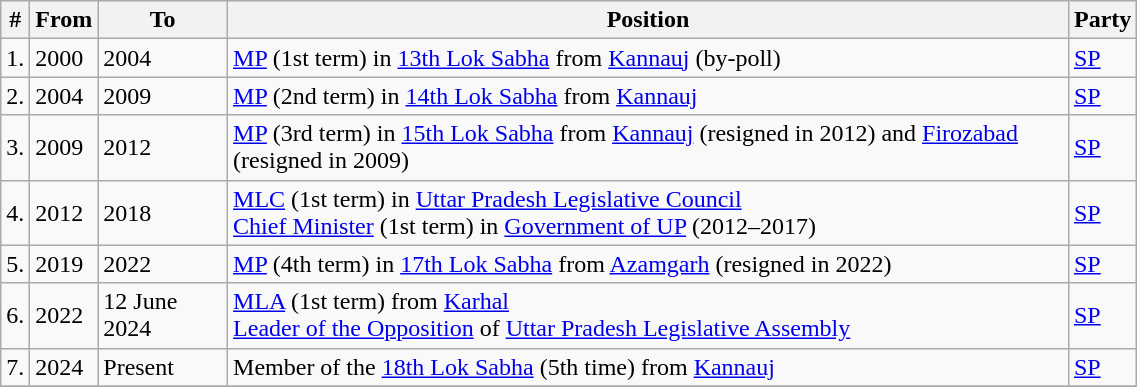<table class="wikitable sortable" width=60%>
<tr>
<th>#</th>
<th>From</th>
<th>To</th>
<th>Position</th>
<th>Party</th>
</tr>
<tr>
<td>1.</td>
<td>2000</td>
<td>2004</td>
<td><a href='#'>MP</a> (1st term) in <a href='#'>13th Lok Sabha</a> from <a href='#'>Kannauj</a> (by-poll)</td>
<td><a href='#'>SP</a></td>
</tr>
<tr>
<td>2.</td>
<td>2004</td>
<td>2009</td>
<td><a href='#'>MP</a> (2nd term) in <a href='#'>14th Lok Sabha</a> from <a href='#'>Kannauj</a></td>
<td><a href='#'>SP</a></td>
</tr>
<tr>
<td>3.</td>
<td>2009</td>
<td>2012</td>
<td><a href='#'>MP</a> (3rd term) in <a href='#'>15th Lok Sabha</a> from <a href='#'>Kannauj</a> (resigned in 2012) and <a href='#'>Firozabad</a> (resigned in 2009)</td>
<td><a href='#'>SP</a></td>
</tr>
<tr>
<td>4.</td>
<td>2012</td>
<td>2018</td>
<td><a href='#'>MLC</a> (1st term) in <a href='#'>Uttar Pradesh Legislative Council</a> <br><a href='#'>Chief Minister</a> (1st term) in <a href='#'>Government of UP</a> (2012–2017)</td>
<td><a href='#'>SP</a></td>
</tr>
<tr>
<td>5.</td>
<td>2019</td>
<td>2022</td>
<td><a href='#'>MP</a> (4th term) in <a href='#'>17th Lok Sabha</a> from <a href='#'>Azamgarh</a> (resigned in 2022)</td>
<td><a href='#'>SP</a></td>
</tr>
<tr>
<td>6.</td>
<td>2022</td>
<td>12 June 2024</td>
<td><a href='#'>MLA</a> (1st term) from <a href='#'>Karhal</a><br><a href='#'>Leader of the Opposition</a> of <a href='#'>Uttar Pradesh Legislative Assembly</a></td>
<td><a href='#'>SP</a></td>
</tr>
<tr>
<td>7.</td>
<td>2024</td>
<td>Present</td>
<td>Member of the <a href='#'>18th Lok Sabha</a>  (5th time) from <a href='#'>Kannauj</a></td>
<td><a href='#'>SP</a></td>
</tr>
<tr>
</tr>
</table>
